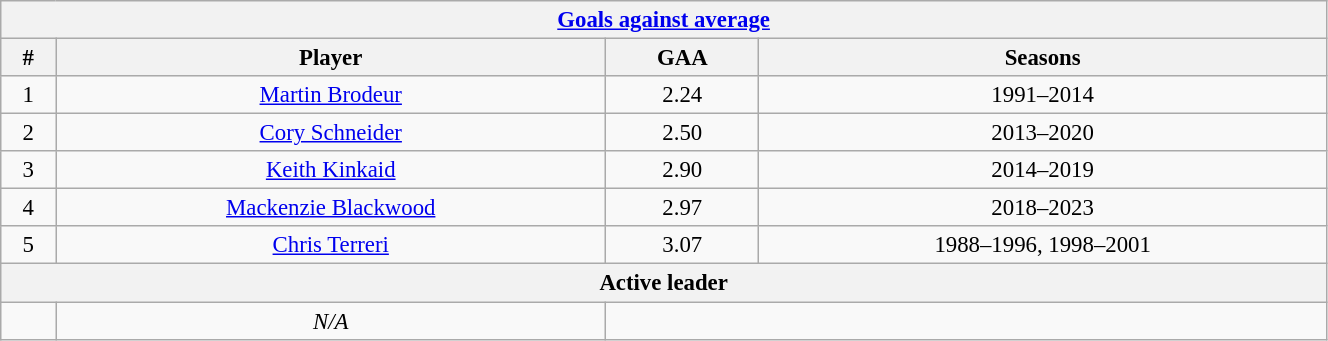<table class="wikitable" style="text-align: center; font-size: 95%" width="70%">
<tr>
<th colspan="4"><a href='#'>Goals against average</a></th>
</tr>
<tr>
<th>#</th>
<th>Player</th>
<th>GAA</th>
<th>Seasons</th>
</tr>
<tr>
<td>1</td>
<td><a href='#'>Martin Brodeur</a></td>
<td>2.24</td>
<td>1991–2014</td>
</tr>
<tr>
<td>2</td>
<td><a href='#'>Cory Schneider</a></td>
<td>2.50</td>
<td>2013–2020</td>
</tr>
<tr>
<td>3</td>
<td><a href='#'>Keith Kinkaid</a></td>
<td>2.90</td>
<td>2014–2019</td>
</tr>
<tr>
<td>4</td>
<td><a href='#'>Mackenzie Blackwood</a></td>
<td>2.97</td>
<td>2018–2023</td>
</tr>
<tr>
<td>5</td>
<td><a href='#'>Chris Terreri</a></td>
<td>3.07</td>
<td>1988–1996, 1998–2001</td>
</tr>
<tr>
<th colspan="4">Active leader</th>
</tr>
<tr>
<td></td>
<td><em>N/A</em></td>
</tr>
</table>
